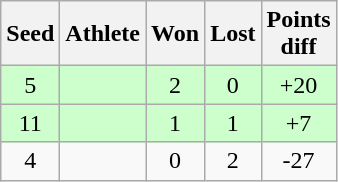<table class="wikitable">
<tr>
<th>Seed</th>
<th>Athlete</th>
<th>Won</th>
<th>Lost</th>
<th>Points<br>diff</th>
</tr>
<tr bgcolor="#ccffcc">
<td align="center">5</td>
<td><strong></strong></td>
<td align="center">2</td>
<td align="center">0</td>
<td align="center">+20</td>
</tr>
<tr bgcolor="#ccffcc">
<td align="center">11</td>
<td><strong></strong></td>
<td align="center">1</td>
<td align="center">1</td>
<td align="center">+7</td>
</tr>
<tr>
<td align="center">4</td>
<td></td>
<td align="center">0</td>
<td align="center">2</td>
<td align="center">-27</td>
</tr>
</table>
